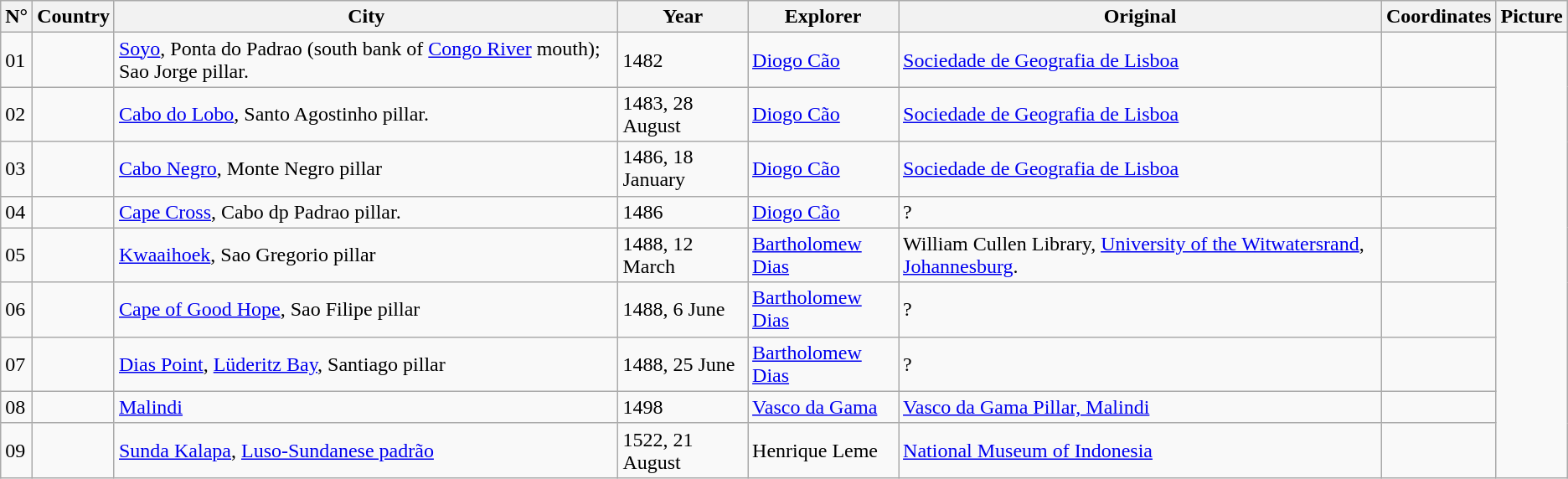<table class=wikitable>
<tr>
<th scope="col">N°</th>
<th scope="col">Country</th>
<th scope="col">City</th>
<th scope="col">Year</th>
<th scope="col">Explorer</th>
<th scope="col">Original</th>
<th scope="col">Coordinates</th>
<th scope="col">Picture</th>
</tr>
<tr>
<td>01</td>
<td></td>
<td><a href='#'>Soyo</a>, Ponta do Padrao (south bank of <a href='#'>Congo River</a> mouth); Sao Jorge pillar.</td>
<td>1482</td>
<td><a href='#'>Diogo Cão</a></td>
<td><a href='#'>Sociedade de Geografia de Lisboa</a></td>
<td></td>
</tr>
<tr>
<td>02</td>
<td></td>
<td><a href='#'>Cabo do Lobo</a>, Santo Agostinho pillar.</td>
<td>1483, 28 August</td>
<td><a href='#'>Diogo Cão</a></td>
<td><a href='#'>Sociedade de Geografia de Lisboa</a></td>
<td></td>
</tr>
<tr>
<td>03</td>
<td></td>
<td><a href='#'>Cabo Negro</a>, Monte Negro pillar</td>
<td>1486, 18 January</td>
<td><a href='#'>Diogo Cão</a></td>
<td><a href='#'>Sociedade de Geografia de Lisboa</a></td>
<td></td>
</tr>
<tr>
<td>04</td>
<td></td>
<td><a href='#'>Cape Cross</a>, Cabo dp Padrao pillar.</td>
<td>1486</td>
<td><a href='#'>Diogo Cão</a></td>
<td>?</td>
<td></td>
</tr>
<tr>
<td>05</td>
<td></td>
<td><a href='#'>Kwaaihoek</a>, Sao Gregorio pillar</td>
<td>1488, 12 March</td>
<td><a href='#'>Bartholomew Dias</a></td>
<td>William Cullen Library, <a href='#'>University of the Witwatersrand</a>, <a href='#'>Johannesburg</a>.</td>
<td></td>
</tr>
<tr>
<td>06</td>
<td></td>
<td><a href='#'>Cape of Good Hope</a>, Sao Filipe pillar</td>
<td>1488, 6 June</td>
<td><a href='#'>Bartholomew Dias</a></td>
<td>?</td>
<td></td>
</tr>
<tr>
<td>07</td>
<td></td>
<td><a href='#'>Dias Point</a>, <a href='#'>Lüderitz Bay</a>, Santiago pillar</td>
<td>1488, 25 June</td>
<td><a href='#'>Bartholomew Dias</a></td>
<td>?</td>
<td></td>
</tr>
<tr>
<td>08</td>
<td></td>
<td><a href='#'>Malindi</a></td>
<td>1498</td>
<td><a href='#'>Vasco da Gama</a></td>
<td><a href='#'>Vasco da Gama Pillar, Malindi</a></td>
<td></td>
</tr>
<tr>
<td>09</td>
<td></td>
<td><a href='#'>Sunda Kalapa</a>, <a href='#'>Luso-Sundanese padrão</a></td>
<td>1522, 21 August</td>
<td>Henrique Leme</td>
<td><a href='#'>National Museum of Indonesia</a></td>
<td></td>
</tr>
</table>
